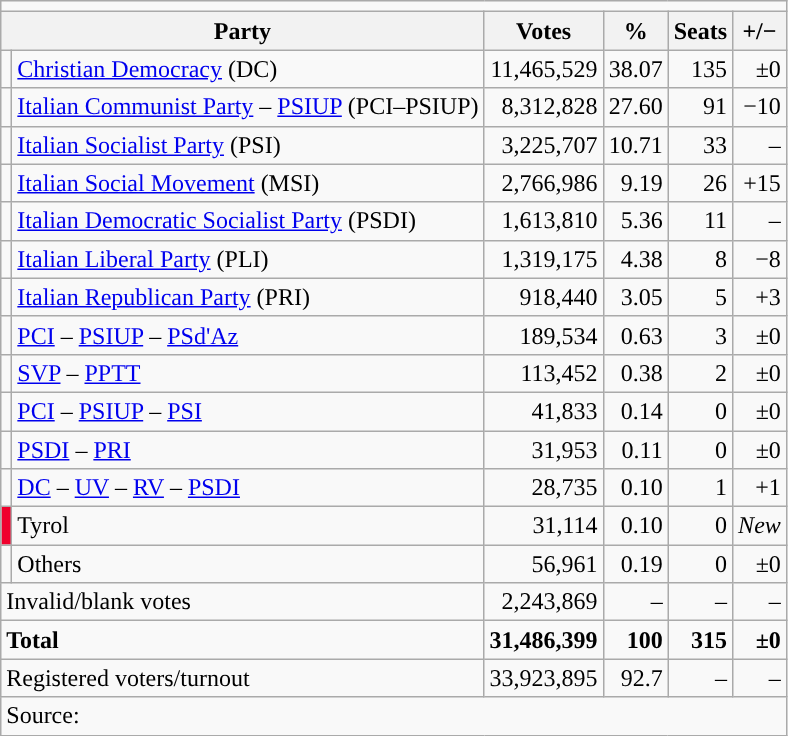<table class="wikitable" style="text-align:right">
<tr>
<td colspan="6"></td>
</tr>
<tr>
<th colspan=2>Party</th>
<th>Votes</th>
<th>%</th>
<th>Seats</th>
<th>+/−</th>
</tr>
<tr>
<td style="background-color:"></td>
<td align=left><a href='#'>Christian Democracy</a> (DC)</td>
<td>11,465,529</td>
<td>38.07</td>
<td>135</td>
<td>±0</td>
</tr>
<tr>
<td style="background-color:"></td>
<td align=left><a href='#'>Italian Communist Party</a> – <a href='#'>PSIUP</a> (PCI–PSIUP)</td>
<td>8,312,828</td>
<td>27.60</td>
<td>91</td>
<td><span>−10</span></td>
</tr>
<tr>
<td style="background-color:"></td>
<td align=left><a href='#'>Italian Socialist Party</a> (PSI)</td>
<td>3,225,707</td>
<td>10.71</td>
<td>33</td>
<td>–</td>
</tr>
<tr>
<td style="background-color:"></td>
<td align=left><a href='#'>Italian Social Movement</a> (MSI)</td>
<td>2,766,986</td>
<td>9.19</td>
<td>26</td>
<td><span>+15</span></td>
</tr>
<tr>
<td style="background-color:"></td>
<td align=left><a href='#'>Italian Democratic Socialist Party</a> (PSDI)</td>
<td>1,613,810</td>
<td>5.36</td>
<td>11</td>
<td>–</td>
</tr>
<tr>
<td style="background-color:"></td>
<td align=left><a href='#'>Italian Liberal Party</a> (PLI)</td>
<td>1,319,175</td>
<td>4.38</td>
<td>8</td>
<td><span>−8</span></td>
</tr>
<tr>
<td style="background-color:"></td>
<td align=left><a href='#'>Italian Republican Party</a> (PRI)</td>
<td>918,440</td>
<td>3.05</td>
<td>5</td>
<td><span>+3</span></td>
</tr>
<tr>
<td style="background-color:"></td>
<td align=left><a href='#'>PCI</a> – <a href='#'>PSIUP</a> – <a href='#'>PSd'Az</a></td>
<td>189,534</td>
<td>0.63</td>
<td>3</td>
<td>±0</td>
</tr>
<tr>
<td style="background-color:"></td>
<td align=left><a href='#'>SVP</a> – <a href='#'>PPTT</a></td>
<td>113,452</td>
<td>0.38</td>
<td>2</td>
<td>±0</td>
</tr>
<tr>
<td style="background-color:"></td>
<td align=left><a href='#'>PCI</a> – <a href='#'>PSIUP</a> – <a href='#'>PSI</a></td>
<td>41,833</td>
<td>0.14</td>
<td>0</td>
<td>±0</td>
</tr>
<tr>
<td style="background-color:"></td>
<td align=left><a href='#'>PSDI</a> – <a href='#'>PRI</a></td>
<td>31,953</td>
<td>0.11</td>
<td>0</td>
<td>±0</td>
</tr>
<tr>
<td style="background-color:"></td>
<td align=left><a href='#'>DC</a> – <a href='#'>UV</a> – <a href='#'>RV</a> – <a href='#'>PSDI</a></td>
<td>28,735</td>
<td>0.10</td>
<td>1</td>
<td><span>+1</span></td>
</tr>
<tr>
<td style="background-color:#F0002D"></td>
<td align=left>Tyrol</td>
<td>31,114</td>
<td>0.10</td>
<td>0</td>
<td><em>New</em></td>
</tr>
<tr>
<td style="background-color:"></td>
<td align=left>Others</td>
<td>56,961</td>
<td>0.19</td>
<td>0</td>
<td>±0</td>
</tr>
<tr>
<td align=left colspan=2>Invalid/blank votes</td>
<td>2,243,869</td>
<td>–</td>
<td>–</td>
<td>–</td>
</tr>
<tr>
<td align=left colspan=2><strong>Total</strong></td>
<td><strong>31,486,399</strong></td>
<td><strong>100</strong></td>
<td><strong>315</strong></td>
<td><strong>±0</strong></td>
</tr>
<tr>
<td align=left colspan=2>Registered voters/turnout</td>
<td>33,923,895</td>
<td>92.7</td>
<td>–</td>
<td>–</td>
</tr>
<tr>
<td align=left colspan=6>Source: </td>
</tr>
</table>
